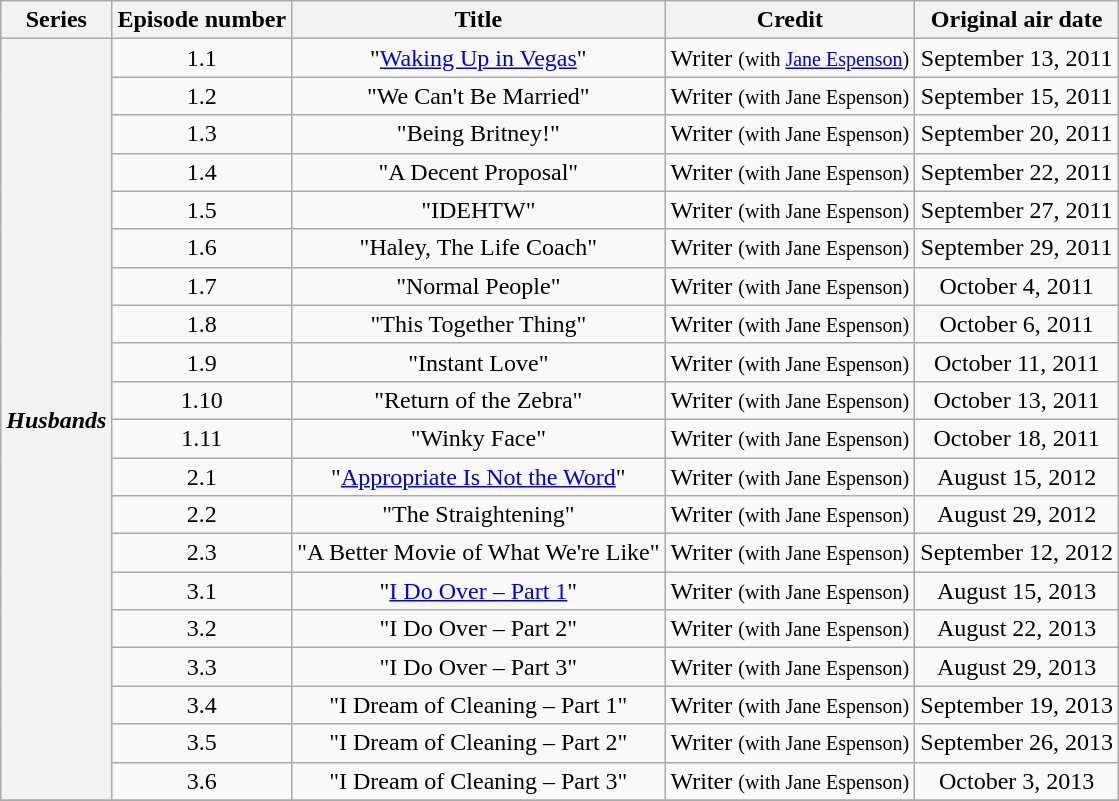<table class="wikitable" style="text-align:center; margin-right:auto; margin-right:auto">
<tr>
<th>Series</th>
<th>Episode number</th>
<th>Title</th>
<th>Credit</th>
<th>Original air date</th>
</tr>
<tr>
<th rowspan="20"><em>Husbands</em></th>
<td>1.1</td>
<td>"<a href='#'>Waking Up in Vegas</a>"</td>
<td>Writer <small>(with <a href='#'>Jane Espenson</a>)</small></td>
<td>September 13, 2011</td>
</tr>
<tr>
<td>1.2</td>
<td>"We Can't Be Married"</td>
<td>Writer <small>(with Jane Espenson)</small></td>
<td>September 15, 2011</td>
</tr>
<tr>
<td>1.3</td>
<td>"Being Britney!"</td>
<td>Writer <small>(with Jane Espenson)</small></td>
<td>September 20, 2011</td>
</tr>
<tr>
<td>1.4</td>
<td>"A Decent Proposal"</td>
<td>Writer <small>(with Jane Espenson)</small></td>
<td>September 22, 2011</td>
</tr>
<tr>
<td>1.5</td>
<td>"IDEHTW"</td>
<td>Writer <small>(with Jane Espenson)</small></td>
<td>September 27, 2011</td>
</tr>
<tr>
<td>1.6</td>
<td>"Haley, The Life Coach"</td>
<td>Writer <small>(with Jane Espenson)</small></td>
<td>September 29, 2011</td>
</tr>
<tr>
<td>1.7</td>
<td>"Normal People"</td>
<td>Writer <small>(with Jane Espenson)</small></td>
<td>October 4, 2011</td>
</tr>
<tr>
<td>1.8</td>
<td>"This Together Thing"</td>
<td>Writer <small>(with Jane Espenson)</small></td>
<td>October 6, 2011</td>
</tr>
<tr>
<td>1.9</td>
<td>"Instant Love"</td>
<td>Writer <small>(with Jane Espenson)</small></td>
<td>October 11, 2011</td>
</tr>
<tr>
<td>1.10</td>
<td>"Return of the Zebra"</td>
<td>Writer <small>(with Jane Espenson)</small></td>
<td>October 13, 2011</td>
</tr>
<tr>
<td>1.11</td>
<td>"Winky Face"</td>
<td>Writer <small>(with Jane Espenson)</small></td>
<td>October 18, 2011</td>
</tr>
<tr>
<td>2.1</td>
<td>"<a href='#'>Appropriate Is Not the Word</a>"</td>
<td>Writer <small>(with Jane Espenson)</small></td>
<td>August 15, 2012</td>
</tr>
<tr>
<td>2.2</td>
<td>"The Straightening"</td>
<td>Writer <small>(with Jane Espenson)</small></td>
<td>August 29, 2012</td>
</tr>
<tr>
<td>2.3</td>
<td>"A Better Movie of What We're Like"</td>
<td>Writer <small>(with Jane Espenson)</small></td>
<td>September 12, 2012</td>
</tr>
<tr>
<td>3.1</td>
<td>"<a href='#'>I Do Over – Part 1</a>"</td>
<td>Writer <small>(with Jane Espenson)</small></td>
<td>August 15, 2013</td>
</tr>
<tr>
<td>3.2</td>
<td>"I Do Over – Part 2"</td>
<td>Writer <small>(with Jane Espenson)</small></td>
<td>August 22, 2013</td>
</tr>
<tr>
<td>3.3</td>
<td>"I Do Over – Part 3"</td>
<td>Writer <small>(with Jane Espenson)</small></td>
<td>August 29, 2013</td>
</tr>
<tr>
<td>3.4</td>
<td>"I Dream of Cleaning – Part 1"</td>
<td>Writer <small>(with Jane Espenson)</small></td>
<td>September 19, 2013</td>
</tr>
<tr>
<td>3.5</td>
<td>"I Dream of Cleaning – Part 2"</td>
<td>Writer <small>(with Jane Espenson)</small></td>
<td>September 26, 2013</td>
</tr>
<tr>
<td>3.6</td>
<td>"I Dream of Cleaning – Part 3"</td>
<td>Writer <small>(with Jane Espenson)</small></td>
<td>October 3, 2013</td>
</tr>
<tr>
</tr>
</table>
